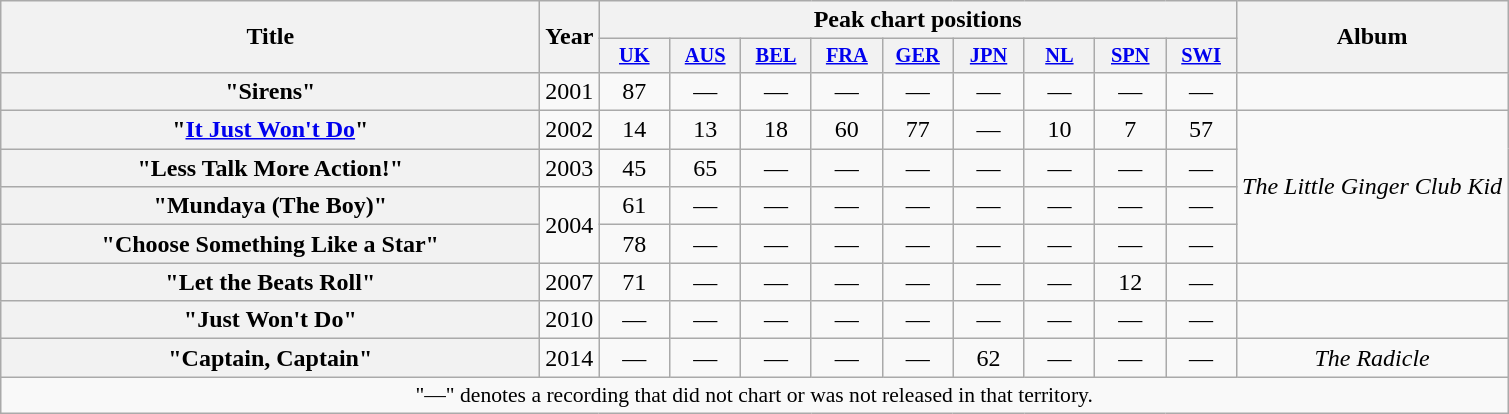<table class="wikitable plainrowheaders" style="text-align:center;">
<tr>
<th scope="col" rowspan="2" style="width:22em;">Title</th>
<th scope="col" rowspan="2" style="width:1em;">Year</th>
<th scope="col" colspan="9">Peak chart positions</th>
<th scope="col" rowspan="2">Album</th>
</tr>
<tr>
<th scope="col" style="width:3em;font-size:85%;"><a href='#'>UK</a><br></th>
<th scope="col" style="width:3em;font-size:85%;"><a href='#'>AUS</a><br></th>
<th scope="col" style="width:3em;font-size:85%;"><a href='#'>BEL</a><br></th>
<th scope="col" style="width:3em;font-size:85%;"><a href='#'>FRA</a><br></th>
<th scope="col" style="width:3em;font-size:85%;"><a href='#'>GER</a><br></th>
<th scope="col" style="width:3em;font-size:85%;"><a href='#'>JPN</a><br></th>
<th scope="col" style="width:3em;font-size:85%;"><a href='#'>NL</a><br></th>
<th scope="col" style="width:3em;font-size:85%;"><a href='#'>SPN</a><br></th>
<th scope="col" style="width:3em;font-size:85%;"><a href='#'>SWI</a><br></th>
</tr>
<tr>
<th scope="row">"Sirens"</th>
<td>2001</td>
<td>87</td>
<td>—</td>
<td>—</td>
<td>—</td>
<td>—</td>
<td>—</td>
<td>—</td>
<td>—</td>
<td>—</td>
<td></td>
</tr>
<tr>
<th scope="row">"<a href='#'>It Just Won't Do</a>"<br></th>
<td>2002</td>
<td>14</td>
<td>13</td>
<td>18</td>
<td>60</td>
<td>77</td>
<td>—</td>
<td>10</td>
<td>7</td>
<td>57</td>
<td rowspan="4"><em>The Little Ginger Club Kid</em></td>
</tr>
<tr>
<th scope="row">"Less Talk More Action!"</th>
<td>2003</td>
<td>45</td>
<td>65</td>
<td>—</td>
<td>—</td>
<td>—</td>
<td>—</td>
<td>—</td>
<td>—</td>
<td>—</td>
</tr>
<tr>
<th scope="row">"Mundaya (The Boy)"<br></th>
<td rowspan=2">2004</td>
<td>61</td>
<td>—</td>
<td>—</td>
<td>—</td>
<td>—</td>
<td>—</td>
<td>—</td>
<td>—</td>
<td>—</td>
</tr>
<tr>
<th scope="row">"Choose Something Like a Star"<br></th>
<td>78</td>
<td>—</td>
<td>—</td>
<td>—</td>
<td>—</td>
<td>—</td>
<td>—</td>
<td>—</td>
<td>—</td>
</tr>
<tr>
<th scope="row">"Let the Beats Roll"<br></th>
<td>2007</td>
<td>71</td>
<td>—</td>
<td>—</td>
<td>—</td>
<td>—</td>
<td>—</td>
<td>—</td>
<td>12</td>
<td>—</td>
<td></td>
</tr>
<tr>
<th scope="row">"Just Won't Do"<br></th>
<td>2010</td>
<td>—</td>
<td>—</td>
<td>—</td>
<td>—</td>
<td>—</td>
<td>—</td>
<td>—</td>
<td>—</td>
<td>—</td>
<td></td>
</tr>
<tr>
<th scope="row">"Captain, Captain"</th>
<td>2014</td>
<td>—</td>
<td>—</td>
<td>—</td>
<td>—</td>
<td>—</td>
<td>62</td>
<td>—</td>
<td>—</td>
<td>—</td>
<td><em>The Radicle</em></td>
</tr>
<tr>
<td colspan="12" style="font-size:90%">"—" denotes a recording that did not chart or was not released in that territory.</td>
</tr>
</table>
